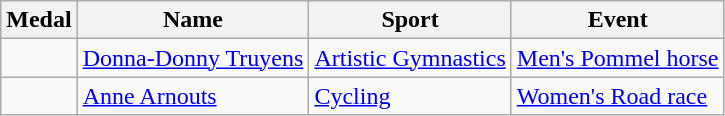<table class="wikitable sortable" style="font-size:100%">
<tr>
<th>Medal</th>
<th>Name</th>
<th>Sport</th>
<th>Event</th>
</tr>
<tr>
<td></td>
<td><a href='#'>Donna-Donny Truyens</a></td>
<td><a href='#'>Artistic Gymnastics</a></td>
<td><a href='#'>Men's Pommel horse</a></td>
</tr>
<tr>
<td></td>
<td><a href='#'>Anne Arnouts</a></td>
<td><a href='#'>Cycling</a></td>
<td><a href='#'>Women's Road race</a></td>
</tr>
</table>
